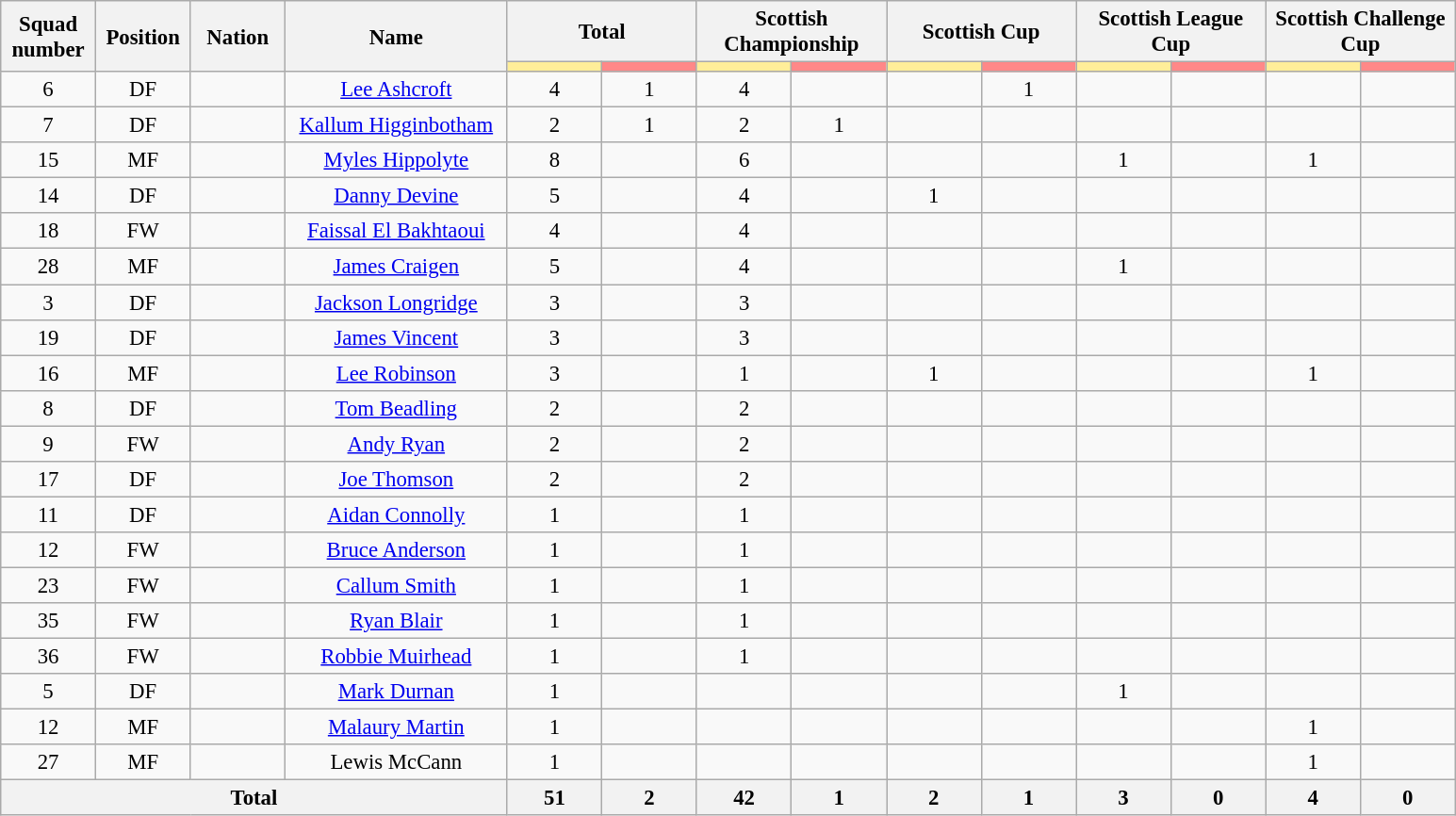<table class="wikitable" style="font-size: 95%; text-align: center;">
<tr>
<th rowspan=2 width=60>Squad number</th>
<th rowspan=2 width=60>Position</th>
<th rowspan=2 width=60>Nation</th>
<th rowspan=2 width=150>Name</th>
<th colspan=2>Total</th>
<th colspan=2>Scottish Championship</th>
<th colspan=2>Scottish Cup</th>
<th colspan=2>Scottish League Cup</th>
<th colspan=2>Scottish Challenge Cup</th>
</tr>
<tr>
<th style="width:60px; background:#fe9;"></th>
<th style="width:60px; background:#ff8888;"></th>
<th style="width:60px; background:#fe9;"></th>
<th style="width:60px; background:#ff8888;"></th>
<th style="width:60px; background:#fe9;"></th>
<th style="width:60px; background:#ff8888;"></th>
<th style="width:60px; background:#fe9;"></th>
<th style="width:60px; background:#ff8888;"></th>
<th style="width:60px; background:#fe9;"></th>
<th style="width:60px; background:#ff8888;"></th>
</tr>
<tr>
<td>6</td>
<td>DF</td>
<td></td>
<td><a href='#'>Lee Ashcroft</a></td>
<td>4</td>
<td>1</td>
<td>4</td>
<td></td>
<td></td>
<td>1</td>
<td></td>
<td></td>
<td></td>
<td></td>
</tr>
<tr>
<td>7</td>
<td>DF</td>
<td></td>
<td><a href='#'>Kallum Higginbotham</a></td>
<td>2</td>
<td>1</td>
<td>2</td>
<td>1</td>
<td></td>
<td></td>
<td></td>
<td></td>
<td></td>
<td></td>
</tr>
<tr>
<td>15</td>
<td>MF</td>
<td></td>
<td><a href='#'>Myles Hippolyte</a></td>
<td>8</td>
<td></td>
<td>6</td>
<td></td>
<td></td>
<td></td>
<td>1</td>
<td></td>
<td>1</td>
<td></td>
</tr>
<tr>
<td>14</td>
<td>DF</td>
<td></td>
<td><a href='#'>Danny Devine</a></td>
<td>5</td>
<td></td>
<td>4</td>
<td></td>
<td>1</td>
<td></td>
<td></td>
<td></td>
<td></td>
<td></td>
</tr>
<tr>
<td>18</td>
<td>FW</td>
<td></td>
<td><a href='#'>Faissal El Bakhtaoui</a></td>
<td>4</td>
<td></td>
<td>4</td>
<td></td>
<td></td>
<td></td>
<td></td>
<td></td>
<td></td>
<td></td>
</tr>
<tr>
<td>28</td>
<td>MF</td>
<td></td>
<td><a href='#'>James Craigen</a></td>
<td>5</td>
<td></td>
<td>4</td>
<td></td>
<td></td>
<td></td>
<td>1</td>
<td></td>
<td></td>
<td></td>
</tr>
<tr>
<td>3</td>
<td>DF</td>
<td></td>
<td><a href='#'>Jackson Longridge</a></td>
<td>3</td>
<td></td>
<td>3</td>
<td></td>
<td></td>
<td></td>
<td></td>
<td></td>
<td></td>
<td></td>
</tr>
<tr>
<td>19</td>
<td>DF</td>
<td></td>
<td><a href='#'>James Vincent</a></td>
<td>3</td>
<td></td>
<td>3</td>
<td></td>
<td></td>
<td></td>
<td></td>
<td></td>
<td></td>
<td></td>
</tr>
<tr>
<td>16</td>
<td>MF</td>
<td></td>
<td><a href='#'>Lee Robinson</a></td>
<td>3</td>
<td></td>
<td>1</td>
<td></td>
<td>1</td>
<td></td>
<td></td>
<td></td>
<td>1</td>
<td></td>
</tr>
<tr>
<td>8</td>
<td>DF</td>
<td></td>
<td><a href='#'>Tom Beadling</a></td>
<td>2</td>
<td></td>
<td>2</td>
<td></td>
<td></td>
<td></td>
<td></td>
<td></td>
<td></td>
<td></td>
</tr>
<tr>
<td>9</td>
<td>FW</td>
<td></td>
<td><a href='#'>Andy Ryan</a></td>
<td>2</td>
<td></td>
<td>2</td>
<td></td>
<td></td>
<td></td>
<td></td>
<td></td>
<td></td>
<td></td>
</tr>
<tr>
<td>17</td>
<td>DF</td>
<td></td>
<td><a href='#'>Joe Thomson</a></td>
<td>2</td>
<td></td>
<td>2</td>
<td></td>
<td></td>
<td></td>
<td></td>
<td></td>
<td></td>
<td></td>
</tr>
<tr>
<td>11</td>
<td>DF</td>
<td></td>
<td><a href='#'>Aidan Connolly</a></td>
<td>1</td>
<td></td>
<td>1</td>
<td></td>
<td></td>
<td></td>
<td></td>
<td></td>
<td></td>
<td></td>
</tr>
<tr>
<td>12</td>
<td>FW</td>
<td></td>
<td><a href='#'>Bruce Anderson</a></td>
<td>1</td>
<td></td>
<td>1</td>
<td></td>
<td></td>
<td></td>
<td></td>
<td></td>
<td></td>
<td></td>
</tr>
<tr>
<td>23</td>
<td>FW</td>
<td></td>
<td><a href='#'>Callum Smith</a></td>
<td>1</td>
<td></td>
<td>1</td>
<td></td>
<td></td>
<td></td>
<td></td>
<td></td>
<td></td>
<td></td>
</tr>
<tr>
<td>35</td>
<td>FW</td>
<td></td>
<td><a href='#'>Ryan Blair</a></td>
<td>1</td>
<td></td>
<td>1</td>
<td></td>
<td></td>
<td></td>
<td></td>
<td></td>
<td></td>
<td></td>
</tr>
<tr>
<td>36</td>
<td>FW</td>
<td></td>
<td><a href='#'>Robbie Muirhead</a></td>
<td>1</td>
<td></td>
<td>1</td>
<td></td>
<td></td>
<td></td>
<td></td>
<td></td>
<td></td>
<td></td>
</tr>
<tr>
<td>5</td>
<td>DF</td>
<td></td>
<td><a href='#'>Mark Durnan</a></td>
<td>1</td>
<td></td>
<td></td>
<td></td>
<td></td>
<td></td>
<td>1</td>
<td></td>
<td></td>
<td></td>
</tr>
<tr>
<td>12</td>
<td>MF</td>
<td></td>
<td><a href='#'>Malaury Martin</a></td>
<td>1</td>
<td></td>
<td></td>
<td></td>
<td></td>
<td></td>
<td></td>
<td></td>
<td>1</td>
<td></td>
</tr>
<tr>
<td>27</td>
<td>MF</td>
<td></td>
<td>Lewis McCann</td>
<td>1</td>
<td></td>
<td></td>
<td></td>
<td></td>
<td></td>
<td></td>
<td></td>
<td>1</td>
<td></td>
</tr>
<tr>
<th colspan=4>Total</th>
<th>51</th>
<th>2</th>
<th>42</th>
<th>1</th>
<th>2</th>
<th>1</th>
<th>3</th>
<th>0</th>
<th>4</th>
<th>0</th>
</tr>
</table>
